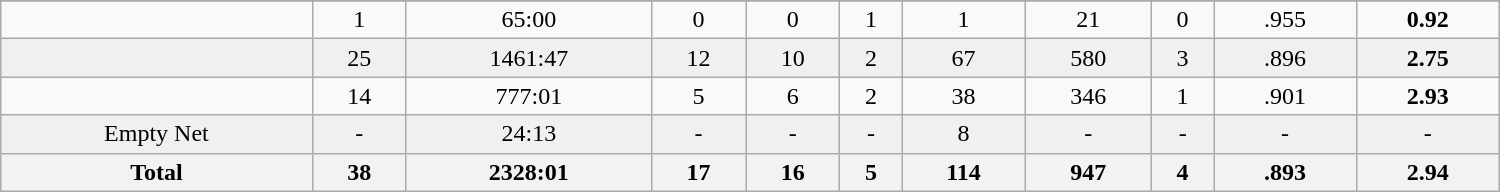<table class="wikitable sortable" width ="1000">
<tr align="center">
</tr>
<tr align="center" bgcolor="">
<td></td>
<td>1</td>
<td>65:00</td>
<td>0</td>
<td>0</td>
<td>1</td>
<td>1</td>
<td>21</td>
<td>0</td>
<td>.955</td>
<td><strong>0.92</strong></td>
</tr>
<tr align="center" bgcolor="f0f0f0">
<td></td>
<td>25</td>
<td>1461:47</td>
<td>12</td>
<td>10</td>
<td>2</td>
<td>67</td>
<td>580</td>
<td>3</td>
<td>.896</td>
<td><strong>2.75</strong></td>
</tr>
<tr align="center" bgcolor="">
<td></td>
<td>14</td>
<td>777:01</td>
<td>5</td>
<td>6</td>
<td>2</td>
<td>38</td>
<td>346</td>
<td>1</td>
<td>.901</td>
<td><strong>2.93</strong></td>
</tr>
<tr align="center" bgcolor="f0f0f0">
<td>Empty Net</td>
<td>-</td>
<td>24:13</td>
<td>-</td>
<td>-</td>
<td>-</td>
<td>8</td>
<td>-</td>
<td>-</td>
<td>-</td>
<td>-</td>
</tr>
<tr>
<th>Total</th>
<th>38</th>
<th>2328:01</th>
<th>17</th>
<th>16</th>
<th>5</th>
<th>114</th>
<th>947</th>
<th>4</th>
<th>.893</th>
<th>2.94</th>
</tr>
</table>
